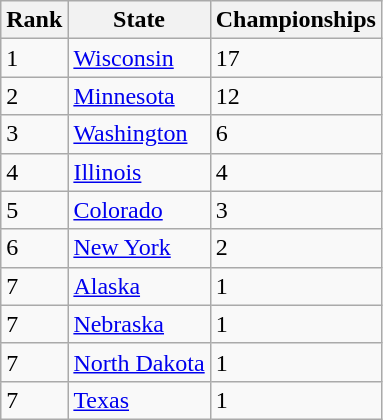<table class = "wikitable">
<tr>
<th>Rank</th>
<th>State</th>
<th>Championships</th>
</tr>
<tr>
<td>1</td>
<td> <a href='#'>Wisconsin</a></td>
<td>17</td>
</tr>
<tr>
<td>2</td>
<td> <a href='#'>Minnesota</a></td>
<td>12</td>
</tr>
<tr>
<td>3</td>
<td> <a href='#'>Washington</a></td>
<td>6</td>
</tr>
<tr>
<td>4</td>
<td> <a href='#'>Illinois</a></td>
<td>4</td>
</tr>
<tr>
<td>5</td>
<td> <a href='#'>Colorado</a></td>
<td>3</td>
</tr>
<tr>
<td>6</td>
<td> <a href='#'>New York</a></td>
<td>2</td>
</tr>
<tr>
<td>7</td>
<td> <a href='#'>Alaska</a></td>
<td>1</td>
</tr>
<tr>
<td>7</td>
<td> <a href='#'>Nebraska</a></td>
<td>1</td>
</tr>
<tr>
<td>7</td>
<td> <a href='#'>North Dakota</a></td>
<td>1</td>
</tr>
<tr>
<td>7</td>
<td> <a href='#'>Texas</a></td>
<td>1</td>
</tr>
</table>
